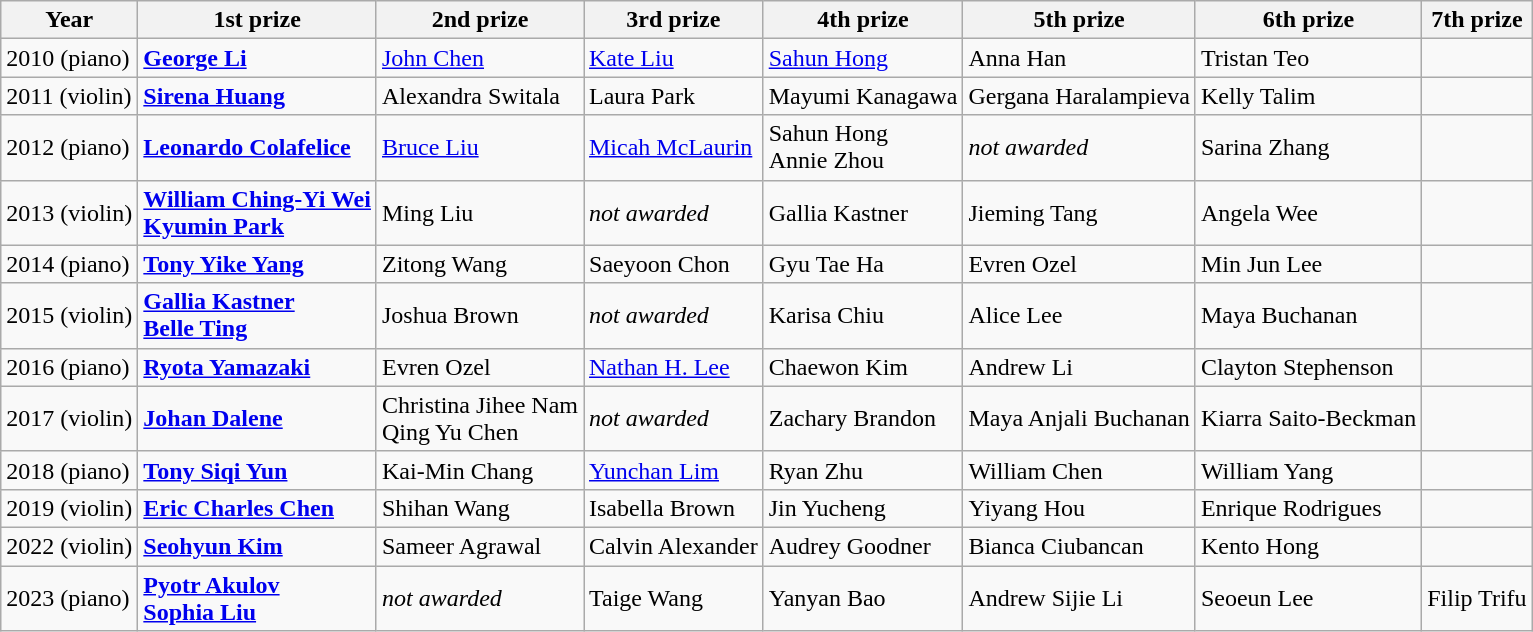<table class="wikitable">
<tr>
<th>Year</th>
<th>1st prize</th>
<th>2nd prize</th>
<th>3rd prize</th>
<th>4th prize</th>
<th>5th prize</th>
<th>6th prize</th>
<th>7th prize</th>
</tr>
<tr>
<td>2010 (piano)</td>
<td> <strong><a href='#'>George Li</a></strong></td>
<td> <a href='#'>John Chen</a></td>
<td> <a href='#'>Kate Liu</a></td>
<td> <a href='#'>Sahun Hong</a></td>
<td> Anna Han</td>
<td> Tristan Teo</td>
<td></td>
</tr>
<tr PIP>
<td>2011 (violin)</td>
<td> <strong><a href='#'>Sirena Huang</a></strong></td>
<td> Alexandra Switala</td>
<td> Laura Park</td>
<td> Mayumi Kanagawa</td>
<td> Gergana Haralampieva</td>
<td> Kelly Talim</td>
<td></td>
</tr>
<tr>
<td>2012 (piano)</td>
<td> <strong><a href='#'>Leonardo Colafelice</a></strong></td>
<td> <a href='#'>Bruce Liu</a></td>
<td> <a href='#'>Micah McLaurin</a></td>
<td> Sahun Hong<br> Annie Zhou</td>
<td><em>not awarded</em></td>
<td> Sarina Zhang</td>
<td></td>
</tr>
<tr>
<td>2013 (violin)</td>
<td> <strong><a href='#'>William Ching-Yi Wei</a></strong><br> <strong><a href='#'>Kyumin Park</a></strong></td>
<td> Ming Liu</td>
<td><em>not awarded</em></td>
<td> Gallia Kastner</td>
<td> Jieming Tang</td>
<td> Angela Wee</td>
<td></td>
</tr>
<tr>
<td>2014 (piano)</td>
<td> <a href='#'><strong>Tony Yike Yang</strong></a></td>
<td> Zitong Wang</td>
<td> Saeyoon Chon</td>
<td> Gyu Tae Ha</td>
<td> Evren Ozel</td>
<td> Min Jun Lee</td>
<td></td>
</tr>
<tr>
<td>2015 (violin)</td>
<td> <a href='#'><strong>Gallia Kastner</strong></a><br> <a href='#'><strong>Belle Ting</strong></a></td>
<td> Joshua Brown</td>
<td><em>not awarded</em></td>
<td> Karisa Chiu</td>
<td> Alice Lee</td>
<td> Maya Buchanan</td>
<td></td>
</tr>
<tr>
<td>2016 (piano)</td>
<td> <a href='#'><strong>Ryota Yamazaki</strong></a></td>
<td> Evren Ozel</td>
<td> <a href='#'>Nathan H. Lee</a></td>
<td> Chaewon Kim</td>
<td> Andrew Li</td>
<td> Clayton Stephenson</td>
<td></td>
</tr>
<tr>
<td>2017 (violin)</td>
<td> <strong><a href='#'>Johan Dalene</a></strong></td>
<td> Christina Jihee Nam<br> Qing Yu Chen</td>
<td><em>not awarded</em></td>
<td> Zachary Brandon</td>
<td> Maya Anjali Buchanan</td>
<td> Kiarra Saito-Beckman</td>
<td></td>
</tr>
<tr>
<td>2018 (piano)</td>
<td> <strong><a href='#'>Tony Siqi Yun</a></strong></td>
<td> Kai-Min Chang</td>
<td> <a href='#'>Yunchan Lim</a></td>
<td> Ryan Zhu</td>
<td> William Chen</td>
<td> William Yang</td>
<td></td>
</tr>
<tr>
<td>2019 (violin)</td>
<td> <strong><a href='#'>Eric Charles Chen</a></strong></td>
<td> Shihan Wang</td>
<td> Isabella Brown</td>
<td> Jin Yucheng</td>
<td> Yiyang Hou</td>
<td> Enrique Rodrigues</td>
<td></td>
</tr>
<tr>
<td>2022 (violin)</td>
<td> <strong><a href='#'>Seohyun Kim</a></strong></td>
<td> Sameer Agrawal</td>
<td> Calvin Alexander</td>
<td> Audrey Goodner</td>
<td> Bianca Ciubancan</td>
<td> Kento Hong</td>
<td></td>
</tr>
<tr>
<td>2023 (piano)</td>
<td> <strong><a href='#'>Pyotr Akulov</a></strong><br> <a href='#'><strong>Sophia Liu</strong></a></td>
<td><em>not awarded</em></td>
<td> Taige Wang</td>
<td> Yanyan Bao</td>
<td>  Andrew Sijie Li</td>
<td> Seoeun Lee</td>
<td> Filip Trifu</td>
</tr>
</table>
